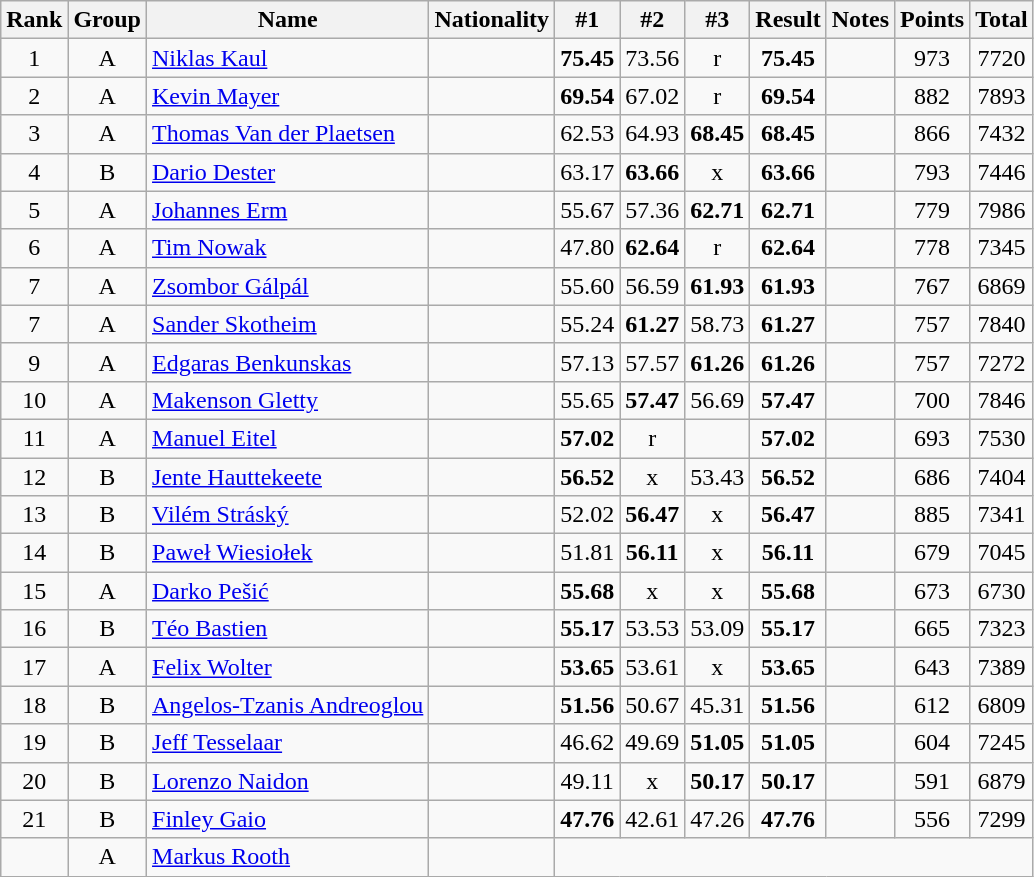<table class="wikitable sortable">
<tr>
<th>Rank</th>
<th>Group</th>
<th>Name</th>
<th>Nationality</th>
<th>#1</th>
<th>#2</th>
<th>#3</th>
<th>Result</th>
<th>Notes</th>
<th>Points</th>
<th>Total</th>
</tr>
<tr>
<td align="center">1</td>
<td align="center">A</td>
<td align="left"><a href='#'>Niklas Kaul</a></td>
<td align="left"></td>
<td align="center"><strong>75.45</strong></td>
<td align="center">73.56</td>
<td align="center">r</td>
<td align="center"><strong>75.45</strong></td>
<td align="center"></td>
<td align="center">973</td>
<td align="center">7720</td>
</tr>
<tr>
<td align="center">2</td>
<td align="center">A</td>
<td align="left"><a href='#'>Kevin Mayer</a></td>
<td align="left"></td>
<td align="center"><strong>69.54</strong></td>
<td align="center">67.02</td>
<td align="center">r</td>
<td align="center"><strong>69.54</strong></td>
<td align="center"></td>
<td align="center">882</td>
<td align="center">7893</td>
</tr>
<tr>
<td align="center">3</td>
<td align="center">A</td>
<td align="left"><a href='#'>Thomas Van der Plaetsen</a></td>
<td align="left"></td>
<td align="center">62.53</td>
<td align="center">64.93</td>
<td align="center"><strong>68.45</strong></td>
<td align="center"><strong>68.45</strong></td>
<td align="center"></td>
<td align="center">866</td>
<td align="center">7432</td>
</tr>
<tr>
<td align="center">4</td>
<td align="center">B</td>
<td align="left"><a href='#'>Dario Dester</a></td>
<td align="left"></td>
<td align="center">63.17</td>
<td align="center"><strong>63.66</strong></td>
<td align="center">x</td>
<td align="center"><strong>63.66</strong></td>
<td align="center"></td>
<td align="center">793</td>
<td align="center">7446</td>
</tr>
<tr>
<td align="center">5</td>
<td align="center">A</td>
<td align="left"><a href='#'>Johannes Erm</a></td>
<td align="left"></td>
<td align="center">55.67</td>
<td align="center">57.36</td>
<td align="center"><strong>62.71</strong></td>
<td align="center"><strong>62.71</strong></td>
<td align="center"></td>
<td align="center">779</td>
<td align="center">7986</td>
</tr>
<tr>
<td align="center">6</td>
<td align="center">A</td>
<td align="left"><a href='#'>Tim Nowak</a></td>
<td align="left"></td>
<td align="center">47.80</td>
<td align="center"><strong>62.64</strong></td>
<td align="center">r</td>
<td align="center"><strong>62.64</strong></td>
<td align="center"></td>
<td align="center">778</td>
<td align="center">7345</td>
</tr>
<tr>
<td align="center">7</td>
<td align="center">A</td>
<td align="left"><a href='#'>Zsombor Gálpál</a></td>
<td align="left"></td>
<td align="center">55.60</td>
<td align="center">56.59</td>
<td align="center"><strong>61.93</strong></td>
<td align="center"><strong>61.93</strong></td>
<td align="center"></td>
<td align="center">767</td>
<td align="center">6869</td>
</tr>
<tr>
<td align="center">7</td>
<td align="center">A</td>
<td align="left"><a href='#'>Sander Skotheim</a></td>
<td align="left"></td>
<td align="center">55.24</td>
<td align="center"><strong>61.27</strong></td>
<td align="center">58.73</td>
<td align="center"><strong>61.27</strong></td>
<td align="center"></td>
<td align="center">757</td>
<td align="center">7840</td>
</tr>
<tr>
<td align="center">9</td>
<td align="center">A</td>
<td align="left"><a href='#'>Edgaras Benkunskas</a></td>
<td align="left"></td>
<td align="center">57.13</td>
<td align="center">57.57</td>
<td align="center"><strong>61.26</strong></td>
<td align="center"><strong>61.26</strong></td>
<td align="center"></td>
<td align="center">757</td>
<td align="center">7272</td>
</tr>
<tr>
<td align="center">10</td>
<td align="center">A</td>
<td align="left"><a href='#'>Makenson Gletty</a></td>
<td align="left"></td>
<td align="center">55.65</td>
<td align="center"><strong>57.47</strong></td>
<td align="center">56.69</td>
<td align="center"><strong>57.47</strong></td>
<td align="center"></td>
<td align="center">700</td>
<td align="center">7846</td>
</tr>
<tr>
<td align="center">11</td>
<td align="center">A</td>
<td align="left"><a href='#'>Manuel Eitel</a></td>
<td align="left"></td>
<td align="center"><strong>57.02</strong></td>
<td align="center">r</td>
<td align="center"></td>
<td align="center"><strong>57.02</strong></td>
<td align="center"></td>
<td align="center">693</td>
<td align="center">7530</td>
</tr>
<tr>
<td align="center">12</td>
<td align="center">B</td>
<td align="left"><a href='#'>Jente Hauttekeete</a></td>
<td align="left"></td>
<td align="center"><strong>56.52</strong></td>
<td align="center">x</td>
<td align="center">53.43</td>
<td align="center"><strong>56.52</strong></td>
<td align="center"></td>
<td align="center">686</td>
<td align="center">7404</td>
</tr>
<tr>
<td align="center">13</td>
<td align="center">B</td>
<td align="left"><a href='#'>Vilém Stráský</a></td>
<td align="left"></td>
<td align="center">52.02</td>
<td align="center"><strong>56.47</strong></td>
<td align="center">x</td>
<td align="center"><strong>56.47</strong></td>
<td align="center"></td>
<td align="center">885</td>
<td align="center">7341</td>
</tr>
<tr>
<td align="center">14</td>
<td align="center">B</td>
<td align="left"><a href='#'>Paweł Wiesiołek</a></td>
<td align="left"></td>
<td align="center">51.81</td>
<td align="center"><strong>56.11</strong></td>
<td align="center">x</td>
<td align="center"><strong>56.11</strong></td>
<td align="center"></td>
<td align="center">679</td>
<td align="center">7045</td>
</tr>
<tr>
<td align="center">15</td>
<td align="center">A</td>
<td align="left"><a href='#'>Darko Pešić</a></td>
<td align="left"></td>
<td align="center"><strong>55.68</strong></td>
<td align="center">x</td>
<td align="center">x</td>
<td align="center"><strong>55.68</strong></td>
<td align="center"></td>
<td align="center">673</td>
<td align="center">6730</td>
</tr>
<tr>
<td align="center">16</td>
<td align="center">B</td>
<td align="left"><a href='#'>Téo Bastien</a></td>
<td align="left"></td>
<td align="center"><strong>55.17</strong></td>
<td align="center">53.53</td>
<td align="center">53.09</td>
<td align="center"><strong>55.17</strong></td>
<td align="center"></td>
<td align="center">665</td>
<td align="center">7323</td>
</tr>
<tr>
<td align="center">17</td>
<td align="center">A</td>
<td align="left"><a href='#'>Felix Wolter</a></td>
<td align="left"></td>
<td align="center"><strong>53.65</strong></td>
<td align="center">53.61</td>
<td align="center">x</td>
<td align="center"><strong>53.65</strong></td>
<td align="center"></td>
<td align="center">643</td>
<td align="center">7389</td>
</tr>
<tr>
<td align="center">18</td>
<td align="center">B</td>
<td align="left"><a href='#'>Angelos-Tzanis Andreoglou</a></td>
<td align="left"></td>
<td align="center"><strong>51.56</strong></td>
<td align="center">50.67</td>
<td align="center">45.31</td>
<td align="center"><strong>51.56</strong></td>
<td align="center"></td>
<td align="center">612</td>
<td align="center">6809</td>
</tr>
<tr>
<td align="center">19</td>
<td align="center">B</td>
<td align="left"><a href='#'>Jeff Tesselaar</a></td>
<td align="left"></td>
<td align="center">46.62</td>
<td align="center">49.69</td>
<td align="center"><strong>51.05</strong></td>
<td align="center"><strong>51.05</strong></td>
<td align="center"></td>
<td align="center">604</td>
<td align="center">7245</td>
</tr>
<tr>
<td align="center">20</td>
<td align="center">B</td>
<td align="left"><a href='#'>Lorenzo Naidon</a></td>
<td align="left"></td>
<td align="center">49.11</td>
<td align="center">x</td>
<td align="center"><strong>50.17</strong></td>
<td align="center"><strong>50.17</strong></td>
<td align="center"></td>
<td align="center">591</td>
<td align="center">6879</td>
</tr>
<tr>
<td align="center">21</td>
<td align="center">B</td>
<td align="left"><a href='#'>Finley Gaio</a></td>
<td align="left"></td>
<td align="center"><strong>47.76</strong></td>
<td align="center">42.61</td>
<td align="center">47.26</td>
<td align="center"><strong>47.76</strong></td>
<td align="center"></td>
<td align="center">556</td>
<td align="center">7299</td>
</tr>
<tr>
<td align="center"></td>
<td align="center">A</td>
<td align="left"><a href='#'>Markus Rooth</a></td>
<td align="left"></td>
<td colspan="7" align="center"></td>
</tr>
</table>
